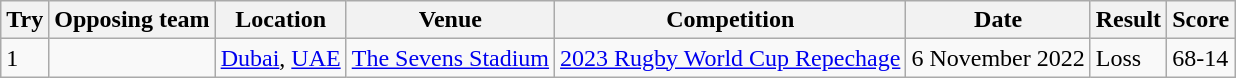<table class="wikitable" style="font-size:100%">
<tr>
<th>Try</th>
<th>Opposing team</th>
<th>Location</th>
<th>Venue</th>
<th>Competition</th>
<th>Date</th>
<th>Result</th>
<th>Score</th>
</tr>
<tr>
<td>1</td>
<td></td>
<td><a href='#'>Dubai</a>, <a href='#'>UAE</a></td>
<td><a href='#'>The Sevens Stadium</a></td>
<td><a href='#'>2023 Rugby World Cup Repechage</a></td>
<td>6 November 2022</td>
<td>Loss</td>
<td>68-14</td>
</tr>
</table>
